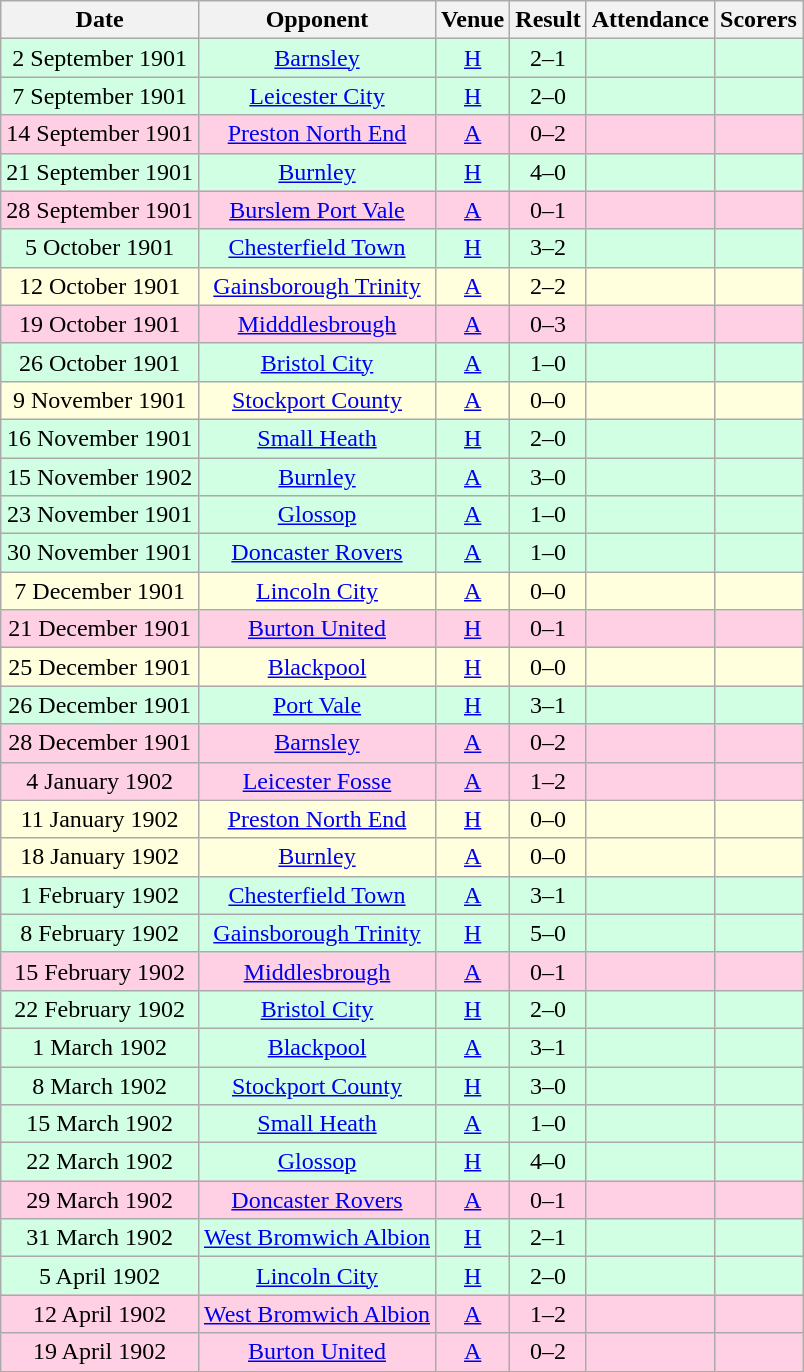<table class="wikitable sortable" style="text-align:center;">
<tr>
<th>Date</th>
<th>Opponent</th>
<th>Venue</th>
<th>Result</th>
<th>Attendance</th>
<th>Scorers</th>
</tr>
<tr style="background:#d0ffe3;">
<td>2 September 1901</td>
<td><a href='#'>Barnsley</a></td>
<td><a href='#'>H</a></td>
<td>2–1</td>
<td></td>
<td></td>
</tr>
<tr style="background:#d0ffe3;">
<td>7 September 1901</td>
<td><a href='#'>Leicester City</a></td>
<td><a href='#'>H</a></td>
<td>2–0</td>
<td></td>
<td></td>
</tr>
<tr style="background:#ffd0e3;">
<td>14 September 1901</td>
<td><a href='#'>Preston North End</a></td>
<td><a href='#'>A</a></td>
<td>0–2</td>
<td></td>
<td></td>
</tr>
<tr style="background:#d0ffe3;">
<td>21 September 1901</td>
<td><a href='#'>Burnley</a></td>
<td><a href='#'>H</a></td>
<td>4–0</td>
<td></td>
<td></td>
</tr>
<tr style="background:#ffd0e3;">
<td>28 September 1901</td>
<td><a href='#'>Burslem Port Vale</a></td>
<td><a href='#'>A</a></td>
<td>0–1</td>
<td></td>
<td></td>
</tr>
<tr style="background:#d0ffe3;">
<td>5 October 1901</td>
<td><a href='#'>Chesterfield Town</a></td>
<td><a href='#'>H</a></td>
<td>3–2</td>
<td></td>
<td></td>
</tr>
<tr style="background:#ffffdd;">
<td>12 October 1901</td>
<td><a href='#'>Gainsborough Trinity</a></td>
<td><a href='#'>A</a></td>
<td>2–2</td>
<td></td>
<td></td>
</tr>
<tr style="background:#ffd0e3;">
<td>19 October 1901</td>
<td><a href='#'>Midddlesbrough</a></td>
<td><a href='#'>A</a></td>
<td>0–3</td>
<td></td>
<td></td>
</tr>
<tr style="background:#d0ffe3;">
<td>26 October 1901</td>
<td><a href='#'>Bristol City</a></td>
<td><a href='#'>A</a></td>
<td>1–0</td>
<td></td>
<td></td>
</tr>
<tr style="background:#ffffdd;">
<td>9 November 1901</td>
<td><a href='#'>Stockport County</a></td>
<td><a href='#'>A</a></td>
<td>0–0</td>
<td></td>
<td></td>
</tr>
<tr style="background:#d0ffe3;">
<td>16 November 1901</td>
<td><a href='#'>Small Heath</a></td>
<td><a href='#'>H</a></td>
<td>2–0</td>
<td></td>
<td></td>
</tr>
<tr style="background:#d0ffe3;">
<td>15 November 1902</td>
<td><a href='#'>Burnley</a></td>
<td><a href='#'>A</a></td>
<td>3–0</td>
<td></td>
<td></td>
</tr>
<tr style="background:#d0ffe3;">
<td>23 November 1901</td>
<td><a href='#'>Glossop</a></td>
<td><a href='#'>A</a></td>
<td>1–0</td>
<td></td>
<td></td>
</tr>
<tr style="background:#d0ffe3;">
<td>30 November 1901</td>
<td><a href='#'>Doncaster Rovers</a></td>
<td><a href='#'>A</a></td>
<td>1–0</td>
<td></td>
<td></td>
</tr>
<tr style="background:#ffffdd;">
<td>7 December 1901</td>
<td><a href='#'>Lincoln City</a></td>
<td><a href='#'>A</a></td>
<td>0–0</td>
<td></td>
<td></td>
</tr>
<tr style="background:#ffd0e3;">
<td>21 December 1901</td>
<td><a href='#'>Burton United</a></td>
<td><a href='#'>H</a></td>
<td>0–1</td>
<td></td>
<td></td>
</tr>
<tr style="background:#ffffdd;">
<td>25 December 1901</td>
<td><a href='#'>Blackpool</a></td>
<td><a href='#'>H</a></td>
<td>0–0</td>
<td></td>
<td></td>
</tr>
<tr style="background:#d0ffe3;">
<td>26 December 1901</td>
<td><a href='#'>Port Vale</a></td>
<td><a href='#'>H</a></td>
<td>3–1</td>
<td></td>
<td></td>
</tr>
<tr style="background:#ffd0e3;">
<td>28 December 1901</td>
<td><a href='#'>Barnsley</a></td>
<td><a href='#'>A</a></td>
<td>0–2</td>
<td></td>
<td></td>
</tr>
<tr style="background:#ffd0e3;">
<td>4 January 1902</td>
<td><a href='#'>Leicester Fosse</a></td>
<td><a href='#'>A</a></td>
<td>1–2</td>
<td></td>
<td></td>
</tr>
<tr style="background:#ffffdd;">
<td>11 January 1902</td>
<td><a href='#'>Preston North End</a></td>
<td><a href='#'>H</a></td>
<td>0–0</td>
<td></td>
<td></td>
</tr>
<tr style="background:#ffffdd;">
<td>18 January 1902</td>
<td><a href='#'>Burnley</a></td>
<td><a href='#'>A</a></td>
<td>0–0</td>
<td></td>
<td></td>
</tr>
<tr style="background:#d0ffe3;">
<td>1 February 1902</td>
<td><a href='#'>Chesterfield Town</a></td>
<td><a href='#'>A</a></td>
<td>3–1</td>
<td></td>
<td></td>
</tr>
<tr style="background:#d0ffe3;">
<td>8 February 1902</td>
<td><a href='#'>Gainsborough Trinity</a></td>
<td><a href='#'>H</a></td>
<td>5–0</td>
<td></td>
<td></td>
</tr>
<tr style="background:#ffd0e3;">
<td>15 February 1902</td>
<td><a href='#'>Middlesbrough</a></td>
<td><a href='#'>A</a></td>
<td>0–1</td>
<td></td>
<td></td>
</tr>
<tr style="background:#d0ffe3;">
<td>22 February 1902</td>
<td><a href='#'>Bristol City</a></td>
<td><a href='#'>H</a></td>
<td>2–0</td>
<td></td>
<td></td>
</tr>
<tr style="background:#d0ffe3;">
<td>1 March 1902</td>
<td><a href='#'>Blackpool</a></td>
<td><a href='#'>A</a></td>
<td>3–1</td>
<td></td>
<td></td>
</tr>
<tr style="background:#d0ffe3;">
<td>8 March 1902</td>
<td><a href='#'>Stockport County</a></td>
<td><a href='#'>H</a></td>
<td>3–0</td>
<td></td>
<td></td>
</tr>
<tr style="background:#d0ffe3;">
<td>15 March 1902</td>
<td><a href='#'>Small Heath</a></td>
<td><a href='#'>A</a></td>
<td>1–0</td>
<td></td>
<td></td>
</tr>
<tr style="background:#d0ffe3;">
<td>22 March 1902</td>
<td><a href='#'>Glossop</a></td>
<td><a href='#'>H</a></td>
<td>4–0</td>
<td></td>
<td></td>
</tr>
<tr style="background:#ffd0e3;">
<td>29 March 1902</td>
<td><a href='#'>Doncaster Rovers</a></td>
<td><a href='#'>A</a></td>
<td>0–1</td>
<td></td>
<td></td>
</tr>
<tr style="background:#d0ffe3;">
<td>31 March 1902</td>
<td><a href='#'>West Bromwich Albion</a></td>
<td><a href='#'>H</a></td>
<td>2–1</td>
<td></td>
<td></td>
</tr>
<tr style="background:#d0ffe3;">
<td>5 April 1902</td>
<td><a href='#'>Lincoln City</a></td>
<td><a href='#'>H</a></td>
<td>2–0</td>
<td></td>
<td></td>
</tr>
<tr style="background:#ffd0e3;">
<td>12 April 1902</td>
<td><a href='#'>West Bromwich Albion</a></td>
<td><a href='#'>A</a></td>
<td>1–2</td>
<td></td>
<td></td>
</tr>
<tr style="background:#ffd0e3;">
<td>19 April 1902</td>
<td><a href='#'>Burton United</a></td>
<td><a href='#'>A</a></td>
<td>0–2</td>
<td></td>
<td></td>
</tr>
</table>
